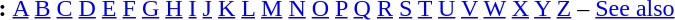<table id="toc" border="0">
<tr>
<th>:</th>
<td><a href='#'>A</a> <a href='#'>B</a> <a href='#'>C</a> <a href='#'>D</a> <a href='#'>E</a> <a href='#'>F</a> <a href='#'>G</a> <a href='#'>H</a> <a href='#'>I</a> <a href='#'>J</a> <a href='#'>K</a> <a href='#'>L</a> <a href='#'>M</a> <a href='#'>N</a> <a href='#'>O</a> <a href='#'>P</a> <a href='#'>Q</a> <a href='#'>R</a> <a href='#'>S</a> <a href='#'>T</a> <a href='#'>U</a> <a href='#'>V</a> <a href='#'>W</a> <a href='#'>X</a> <a href='#'>Y</a> <a href='#'>Z</a> – <a href='#'>See also</a></td>
</tr>
</table>
